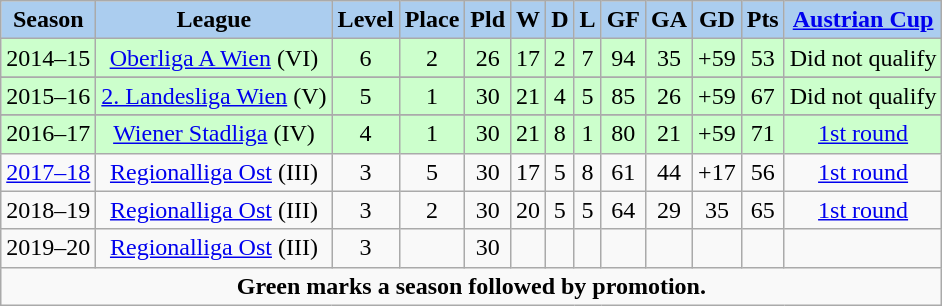<table class="wikitable" style="text-align: center;">
<tr>
<th style="background:#ABCDEF;">Season</th>
<th style="background:#ABCDEF;">League</th>
<th style="background:#ABCDEF;">Level</th>
<th style="background:#ABCDEF;">Place</th>
<th style="background:#ABCDEF;">Pld</th>
<th style="background:#ABCDEF;">W</th>
<th style="background:#ABCDEF;">D</th>
<th style="background:#ABCDEF;">L</th>
<th style="background:#ABCDEF;">GF</th>
<th style="background:#ABCDEF;">GA</th>
<th style="background:#ABCDEF;">GD</th>
<th style="background:#ABCDEF;">Pts</th>
<th style="background:#ABCDEF;"><a href='#'>Austrian Cup</a></th>
</tr>
<tr align="center" style="background:#ccffcc;">
<td>2014–15</td>
<td><a href='#'>Oberliga A Wien</a> (VI)</td>
<td>6</td>
<td>2</td>
<td>26</td>
<td>17</td>
<td>2</td>
<td>7</td>
<td>94</td>
<td>35</td>
<td>+59</td>
<td>53</td>
<td>Did not qualify</td>
</tr>
<tr>
</tr>
<tr align="center" style="background:#ccffcc;">
<td>2015–16</td>
<td><a href='#'>2. Landesliga Wien</a> (V)</td>
<td>5</td>
<td>1</td>
<td>30</td>
<td>21</td>
<td>4</td>
<td>5</td>
<td>85</td>
<td>26</td>
<td>+59</td>
<td>67</td>
<td>Did not qualify</td>
</tr>
<tr>
</tr>
<tr align="center" style="background:#ccffcc;">
<td>2016–17</td>
<td><a href='#'>Wiener Stadliga</a> (IV)</td>
<td>4</td>
<td>1</td>
<td>30</td>
<td>21</td>
<td>8</td>
<td>1</td>
<td>80</td>
<td>21</td>
<td>+59</td>
<td>71</td>
<td><a href='#'>1st round</a></td>
</tr>
<tr>
<td><a href='#'>2017–18</a></td>
<td><a href='#'>Regionalliga Ost</a> (III)</td>
<td>3</td>
<td>5</td>
<td>30</td>
<td>17</td>
<td>5</td>
<td>8</td>
<td>61</td>
<td>44</td>
<td>+17</td>
<td>56</td>
<td><a href='#'>1st round</a></td>
</tr>
<tr>
<td>2018–19</td>
<td><a href='#'>Regionalliga Ost</a> (III)</td>
<td>3</td>
<td>2</td>
<td>30</td>
<td>20</td>
<td>5</td>
<td>5</td>
<td>64</td>
<td>29</td>
<td>35</td>
<td>65</td>
<td><a href='#'>1st round</a></td>
</tr>
<tr>
<td>2019–20</td>
<td><a href='#'>Regionalliga Ost</a> (III)</td>
<td>3</td>
<td></td>
<td>30</td>
<td></td>
<td></td>
<td></td>
<td></td>
<td></td>
<td></td>
<td></td>
<td></td>
</tr>
<tr>
<td colspan="20" align="center"><strong>Green marks a season followed by promotion.</strong></td>
</tr>
</table>
